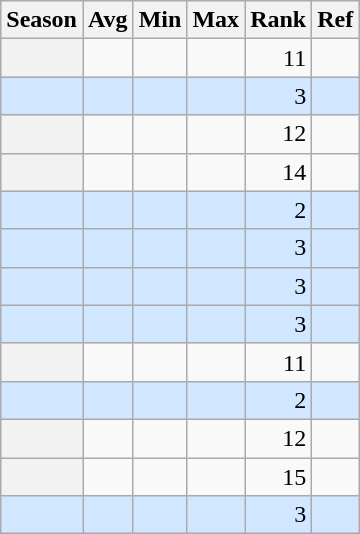<table class="wikitable plainrowheaders sortable">
<tr>
<th scope=col>Season</th>
<th scope=col>Avg</th>
<th scope=col>Min</th>
<th scope=col>Max</th>
<th scope=col>Rank</th>
<th scope=col class="unsortable">Ref</th>
</tr>
<tr>
<th scope="row" style="text-align:right;"></th>
<td align=right></td>
<td align=right></td>
<td align=right></td>
<td align=right>11</td>
<td align=center></td>
</tr>
<tr style="background:#d0e7ff;">
<th scope="row"  style="background:#d0e7ff; text-align:right;"></th>
<td align=right></td>
<td align=right></td>
<td align=right></td>
<td align=right>3</td>
<td align=center></td>
</tr>
<tr>
<th scope="row" style="text-align:right;"></th>
<td align=right></td>
<td align=right></td>
<td align=right></td>
<td align=right>12</td>
<td align=center></td>
</tr>
<tr>
<th scope="row" style="text-align:right;"></th>
<td align=right></td>
<td align=right></td>
<td align=right></td>
<td align=right>14</td>
<td align=center></td>
</tr>
<tr style="background:#d0e7ff;">
<th scope="row"  style="background:#d0e7ff; text-align:right;"></th>
<td align=right></td>
<td align=right></td>
<td align=right></td>
<td align=right>2</td>
<td align=center></td>
</tr>
<tr style="background:#d0e7ff;">
<th scope="row"  style="background:#d0e7ff; text-align:right;"></th>
<td align=right></td>
<td align=right></td>
<td align=right></td>
<td align=right>3</td>
<td align=center></td>
</tr>
<tr style="background:#d0e7ff;">
<th scope="row"  style="background:#d0e7ff; text-align:right;"></th>
<td align=right></td>
<td align=right></td>
<td align=right></td>
<td align=right>3</td>
<td align=center></td>
</tr>
<tr style="background:#d0e7ff;">
<th scope="row"  style="background:#d0e7ff; text-align:right;"></th>
<td align=right></td>
<td align=right></td>
<td align=right></td>
<td align=right>3</td>
<td align=center></td>
</tr>
<tr>
<th scope="row" style="text-align:right;"></th>
<td align=right></td>
<td align=right></td>
<td align=right></td>
<td align=right>11</td>
<td align=center></td>
</tr>
<tr style="background:#d0e7ff;">
<th scope="row"  style="background:#d0e7ff; text-align:right;"></th>
<td align=right></td>
<td align=right></td>
<td align=right></td>
<td align=right>2</td>
<td align=center></td>
</tr>
<tr>
<th scope="row" style="text-align:right;"></th>
<td align=right></td>
<td align=right></td>
<td align=right></td>
<td align=right>12</td>
<td align=center></td>
</tr>
<tr>
<th scope="row" style="text-align:right;"></th>
<td align=right></td>
<td align=right></td>
<td align=right></td>
<td align=right>15</td>
<td align=center></td>
</tr>
<tr style="background:#d0e7ff;">
<th scope="row"  style="background:#d0e7ff; text-align:right;"></th>
<td align=right></td>
<td align=right></td>
<td align=right></td>
<td align=right>3</td>
<td align=center></td>
</tr>
</table>
